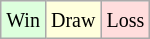<table class="wikitable">
<tr>
<td style="background-color: #ddffdd;"><small>Win</small></td>
<td style="background-color: #ffffdd;"><small>Draw</small></td>
<td style="background-color: #ffdddd;"><small>Loss</small></td>
</tr>
</table>
